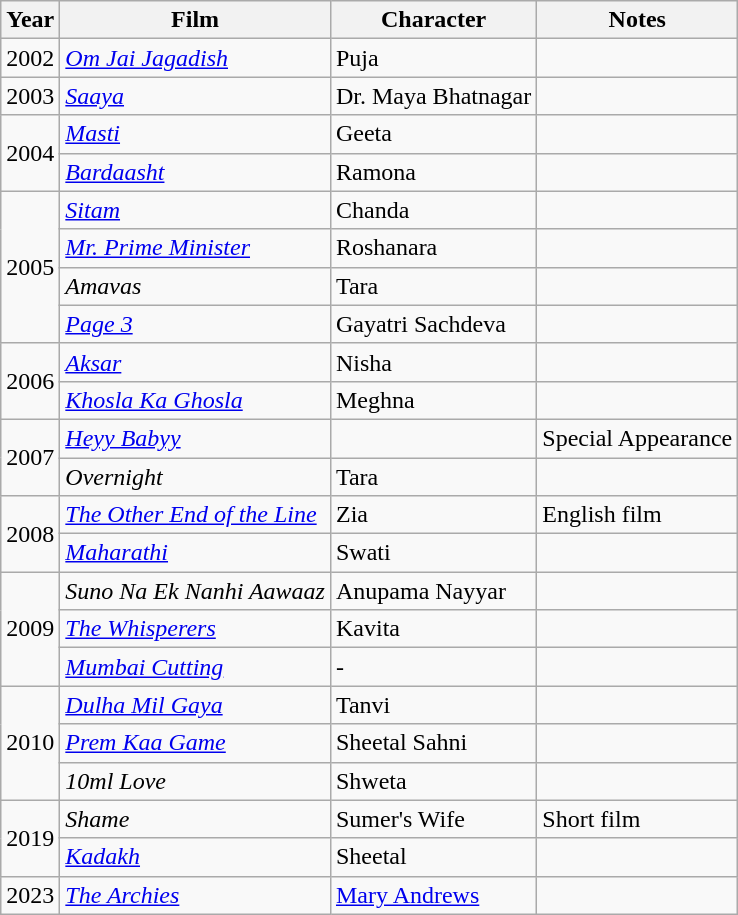<table class="wikitable sortable">
<tr>
<th>Year</th>
<th>Film</th>
<th>Character</th>
<th>Notes</th>
</tr>
<tr>
<td>2002</td>
<td><em><a href='#'>Om Jai Jagadish</a></em></td>
<td>Puja</td>
<td></td>
</tr>
<tr>
<td>2003</td>
<td><a href='#'><em>Saaya</em></a></td>
<td>Dr. Maya Bhatnagar</td>
<td></td>
</tr>
<tr>
<td rowspan="2">2004</td>
<td><a href='#'><em>Masti</em></a></td>
<td>Geeta</td>
<td></td>
</tr>
<tr>
<td><em><a href='#'>Bardaasht</a></em></td>
<td>Ramona</td>
<td></td>
</tr>
<tr>
<td rowspan="4">2005</td>
<td><em><a href='#'>Sitam</a></em></td>
<td>Chanda</td>
<td></td>
</tr>
<tr>
<td><a href='#'><em>Mr. Prime Minister</em></a></td>
<td>Roshanara</td>
<td></td>
</tr>
<tr>
<td><em>Amavas</em></td>
<td>Tara</td>
<td></td>
</tr>
<tr>
<td><a href='#'><em>Page 3</em></a></td>
<td>Gayatri Sachdeva</td>
<td></td>
</tr>
<tr>
<td rowspan="2">2006</td>
<td><em><a href='#'>Aksar</a></em></td>
<td>Nisha</td>
<td></td>
</tr>
<tr>
<td><em><a href='#'>Khosla Ka Ghosla</a></em></td>
<td>Meghna</td>
<td></td>
</tr>
<tr>
<td rowspan="2">2007</td>
<td><em><a href='#'>Heyy Babyy</a></em></td>
<td></td>
<td>Special Appearance</td>
</tr>
<tr>
<td><em>Overnight</em></td>
<td>Tara</td>
<td></td>
</tr>
<tr>
<td rowspan="2">2008</td>
<td><em><a href='#'>The Other End of the Line</a></em></td>
<td>Zia</td>
<td>English film</td>
</tr>
<tr>
<td><em><a href='#'>Maharathi</a></em></td>
<td>Swati</td>
<td></td>
</tr>
<tr>
<td rowspan="3">2009</td>
<td><em>Suno Na Ek Nanhi Aawaaz</em></td>
<td>Anupama Nayyar</td>
<td></td>
</tr>
<tr>
<td><em><a href='#'>The Whisperers</a></em></td>
<td>Kavita</td>
<td></td>
</tr>
<tr>
<td><em><a href='#'>Mumbai Cutting</a></em></td>
<td>-</td>
<td></td>
</tr>
<tr>
<td rowspan="3">2010</td>
<td><em><a href='#'>Dulha Mil Gaya</a></em></td>
<td>Tanvi</td>
<td></td>
</tr>
<tr>
<td><em><a href='#'>Prem Kaa Game</a></em></td>
<td>Sheetal Sahni</td>
<td></td>
</tr>
<tr>
<td><em>10ml Love</em></td>
<td>Shweta</td>
<td></td>
</tr>
<tr>
<td rowspan="2">2019</td>
<td><em>Shame</em></td>
<td>Sumer's Wife</td>
<td>Short film</td>
</tr>
<tr>
<td><em><a href='#'>Kadakh</a></em></td>
<td>Sheetal</td>
<td></td>
</tr>
<tr>
<td rowspan="3">2023</td>
<td><em><a href='#'>The Archies</a></em></td>
<td><a href='#'>Mary Andrews</a></td>
<td></td>
</tr>
</table>
